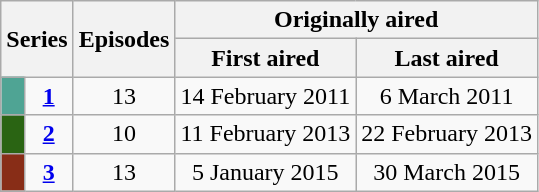<table class="wikitable plainrowheaders" style="text-align:center">
<tr>
<th scope="col" colspan="2" rowspan="2">Series</th>
<th scope="col" rowspan="2">Episodes</th>
<th scope="col" colspan="2">Originally aired</th>
</tr>
<tr>
<th scope="col">First aired</th>
<th scope="col">Last aired</th>
</tr>
<tr>
<td scope="row" style="background:#4FA494; color:#4FA494; text-align:center;"></td>
<td><strong><a href='#'>1</a></strong></td>
<td>13</td>
<td>14 February 2011</td>
<td>6 March 2011</td>
</tr>
<tr>
<td scope="row" style="background:#2A6413; color:#fff;; text-align:center;"></td>
<td><strong><a href='#'>2</a></strong></td>
<td>10</td>
<td>11 February 2013</td>
<td>22 February 2013</td>
</tr>
<tr>
<td scope="row" style="background:#882D17; color:#882D17; text-align:center;"></td>
<td><strong><a href='#'>3</a></strong></td>
<td>13</td>
<td>5 January 2015</td>
<td>30 March 2015</td>
</tr>
</table>
